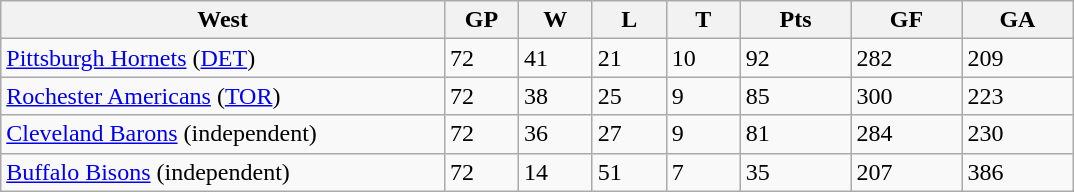<table class="wikitable">
<tr>
<th bgcolor="#DDDDFF" width="30%">West</th>
<th bgcolor="#DDDDFF" width="5%">GP</th>
<th bgcolor="#DDDDFF" width="5%">W</th>
<th bgcolor="#DDDDFF" width="5%">L</th>
<th bgcolor="#DDDDFF" width="5%">T</th>
<th bgcolor="#DDDDFF" width="7.5%">Pts</th>
<th bgcolor="#DDDDFF" width="7.5%">GF</th>
<th bgcolor="#DDDDFF" width="7.5%">GA</th>
</tr>
<tr>
<td><a href='#'>Pittsburgh Hornets</a> (<a href='#'>DET</a>)</td>
<td>72</td>
<td>41</td>
<td>21</td>
<td>10</td>
<td>92</td>
<td>282</td>
<td>209</td>
</tr>
<tr>
<td><a href='#'>Rochester Americans</a> (<a href='#'>TOR</a>)</td>
<td>72</td>
<td>38</td>
<td>25</td>
<td>9</td>
<td>85</td>
<td>300</td>
<td>223</td>
</tr>
<tr>
<td><a href='#'>Cleveland Barons</a> (independent)</td>
<td>72</td>
<td>36</td>
<td>27</td>
<td>9</td>
<td>81</td>
<td>284</td>
<td>230</td>
</tr>
<tr>
<td><a href='#'>Buffalo Bisons</a> (independent)</td>
<td>72</td>
<td>14</td>
<td>51</td>
<td>7</td>
<td>35</td>
<td>207</td>
<td>386</td>
</tr>
</table>
